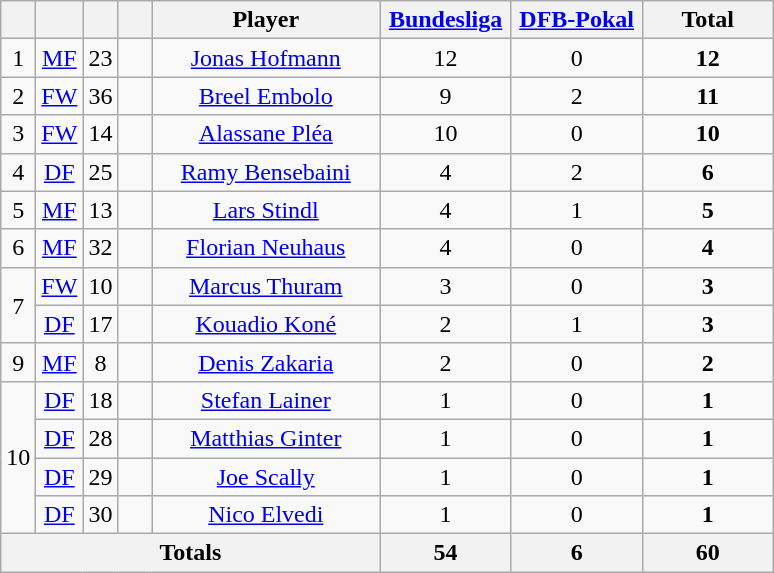<table class="wikitable" style="text-align:center">
<tr>
<th width=15></th>
<th width=15></th>
<th width=15></th>
<th width=15></th>
<th width=145>Player</th>
<th width=80><strong><a href='#'>Bundesliga</a></strong></th>
<th width=80><strong><a href='#'>DFB-Pokal</a></strong></th>
<th width=80>Total</th>
</tr>
<tr>
<td>1</td>
<td><a href='#'>MF</a></td>
<td>23</td>
<td></td>
<td><a href='#'>Jonas Hofmann</a></td>
<td>12</td>
<td>0</td>
<td><strong>12</strong></td>
</tr>
<tr>
<td>2</td>
<td><a href='#'>FW</a></td>
<td>36</td>
<td></td>
<td><a href='#'>Breel Embolo</a></td>
<td>9</td>
<td>2</td>
<td><strong>11</strong></td>
</tr>
<tr>
<td>3</td>
<td><a href='#'>FW</a></td>
<td>14</td>
<td></td>
<td><a href='#'>Alassane Pléa</a></td>
<td>10</td>
<td>0</td>
<td><strong>10</strong></td>
</tr>
<tr>
<td>4</td>
<td><a href='#'>DF</a></td>
<td>25</td>
<td></td>
<td><a href='#'>Ramy Bensebaini</a></td>
<td>4</td>
<td>2</td>
<td><strong>6</strong></td>
</tr>
<tr>
<td>5</td>
<td><a href='#'>MF</a></td>
<td>13</td>
<td></td>
<td><a href='#'>Lars Stindl</a></td>
<td>4</td>
<td>1</td>
<td><strong>5</strong></td>
</tr>
<tr>
<td>6</td>
<td><a href='#'>MF</a></td>
<td>32</td>
<td></td>
<td><a href='#'>Florian Neuhaus</a></td>
<td>4</td>
<td>0</td>
<td><strong>4</strong></td>
</tr>
<tr>
<td rowspan=2>7</td>
<td><a href='#'>FW</a></td>
<td>10</td>
<td></td>
<td><a href='#'>Marcus Thuram</a></td>
<td>3</td>
<td>0</td>
<td><strong>3</strong></td>
</tr>
<tr>
<td><a href='#'>DF</a></td>
<td>17</td>
<td></td>
<td><a href='#'>Kouadio Koné</a></td>
<td>2</td>
<td>1</td>
<td><strong>3</strong></td>
</tr>
<tr>
<td>9</td>
<td><a href='#'>MF</a></td>
<td>8</td>
<td></td>
<td><a href='#'>Denis Zakaria</a></td>
<td>2</td>
<td>0</td>
<td><strong>2</strong></td>
</tr>
<tr>
<td rowspan=4>10</td>
<td><a href='#'>DF</a></td>
<td>18</td>
<td></td>
<td><a href='#'>Stefan Lainer</a></td>
<td>1</td>
<td>0</td>
<td><strong>1</strong></td>
</tr>
<tr>
<td><a href='#'>DF</a></td>
<td>28</td>
<td></td>
<td><a href='#'>Matthias Ginter</a></td>
<td>1</td>
<td>0</td>
<td><strong>1</strong></td>
</tr>
<tr>
<td><a href='#'>DF</a></td>
<td>29</td>
<td></td>
<td><a href='#'>Joe Scally</a></td>
<td>1</td>
<td>0</td>
<td><strong>1</strong></td>
</tr>
<tr>
<td><a href='#'>DF</a></td>
<td>30</td>
<td></td>
<td><a href='#'>Nico Elvedi</a></td>
<td>1</td>
<td>0</td>
<td><strong>1</strong></td>
</tr>
<tr>
<th colspan=5>Totals</th>
<th>54</th>
<th>6</th>
<th>60</th>
</tr>
</table>
